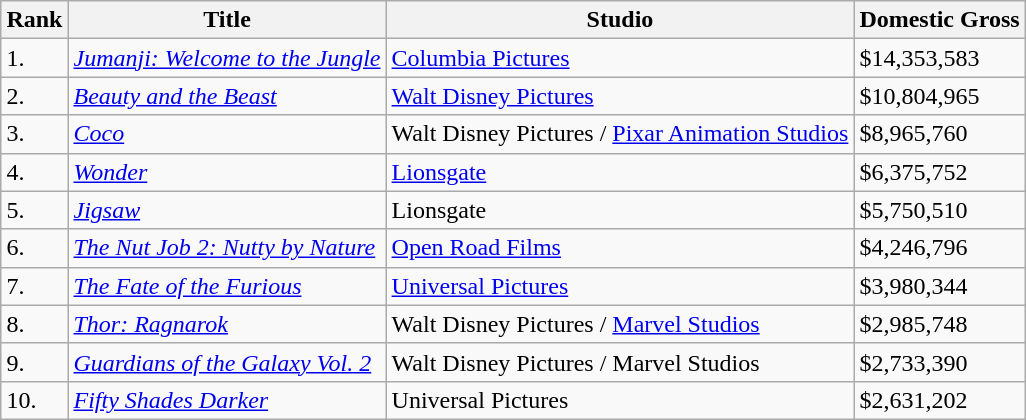<table class="wikitable sortable" style="margin:auto; margin:auto;">
<tr>
<th>Rank</th>
<th>Title</th>
<th>Studio</th>
<th>Domestic Gross</th>
</tr>
<tr>
<td>1.</td>
<td><em><a href='#'>Jumanji: Welcome to the Jungle</a></em></td>
<td><a href='#'>Columbia Pictures</a></td>
<td>$14,353,583</td>
</tr>
<tr>
<td>2.</td>
<td><em><a href='#'>Beauty and the Beast</a></em></td>
<td><a href='#'>Walt Disney Pictures</a></td>
<td>$10,804,965</td>
</tr>
<tr>
<td>3.</td>
<td><em><a href='#'>Coco</a></em></td>
<td>Walt Disney Pictures / <a href='#'>Pixar Animation Studios</a></td>
<td>$8,965,760</td>
</tr>
<tr>
<td>4.</td>
<td><em><a href='#'>Wonder</a></em></td>
<td><a href='#'>Lionsgate</a></td>
<td>$6,375,752</td>
</tr>
<tr>
<td>5.</td>
<td><em><a href='#'>Jigsaw</a></em></td>
<td>Lionsgate</td>
<td>$5,750,510</td>
</tr>
<tr>
<td>6.</td>
<td><em><a href='#'>The Nut Job 2: Nutty by Nature</a></em></td>
<td><a href='#'>Open Road Films</a></td>
<td>$4,246,796</td>
</tr>
<tr>
<td>7.</td>
<td><em><a href='#'>The Fate of the Furious</a></em></td>
<td><a href='#'>Universal Pictures</a></td>
<td>$3,980,344</td>
</tr>
<tr>
<td>8.</td>
<td><em><a href='#'>Thor: Ragnarok</a></em></td>
<td>Walt Disney Pictures / <a href='#'>Marvel Studios</a></td>
<td>$2,985,748</td>
</tr>
<tr>
<td>9.</td>
<td><em><a href='#'>Guardians of the Galaxy Vol. 2</a></em></td>
<td>Walt Disney Pictures / Marvel Studios</td>
<td>$2,733,390</td>
</tr>
<tr>
<td>10.</td>
<td><em><a href='#'>Fifty Shades Darker</a></em></td>
<td>Universal Pictures</td>
<td>$2,631,202</td>
</tr>
</table>
